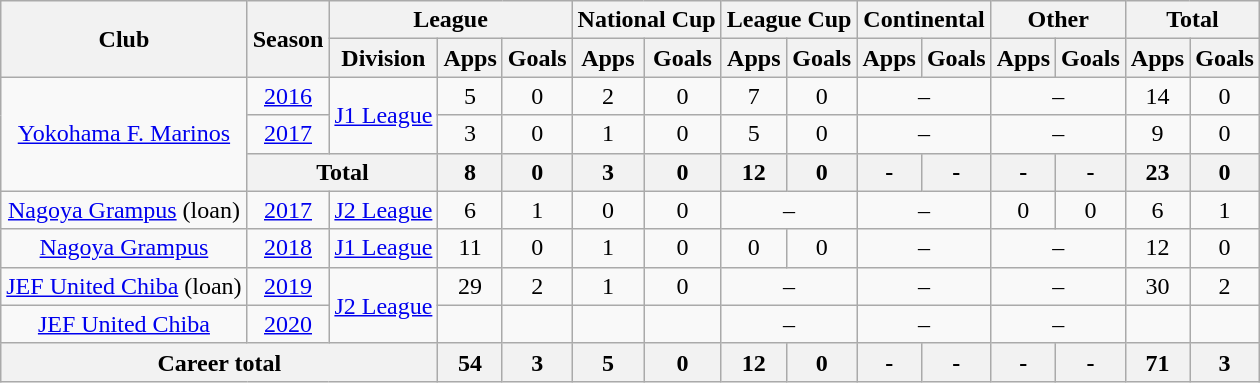<table class="wikitable" style="text-align: center;">
<tr>
<th rowspan="2">Club</th>
<th rowspan="2">Season</th>
<th colspan="3">League</th>
<th colspan="2">National Cup</th>
<th colspan="2">League Cup</th>
<th colspan="2">Continental</th>
<th colspan="2">Other</th>
<th colspan="2">Total</th>
</tr>
<tr>
<th>Division</th>
<th>Apps</th>
<th>Goals</th>
<th>Apps</th>
<th>Goals</th>
<th>Apps</th>
<th>Goals</th>
<th>Apps</th>
<th>Goals</th>
<th>Apps</th>
<th>Goals</th>
<th>Apps</th>
<th>Goals</th>
</tr>
<tr>
<td rowspan="3" valign="center"><a href='#'>Yokohama F. Marinos</a></td>
<td><a href='#'>2016</a></td>
<td rowspan="2" valign="center"><a href='#'>J1 League</a></td>
<td>5</td>
<td>0</td>
<td>2</td>
<td>0</td>
<td>7</td>
<td>0</td>
<td colspan="2">–</td>
<td colspan="2">–</td>
<td>14</td>
<td>0</td>
</tr>
<tr>
<td><a href='#'>2017</a></td>
<td>3</td>
<td>0</td>
<td>1</td>
<td>0</td>
<td>5</td>
<td>0</td>
<td colspan="2">–</td>
<td colspan="2">–</td>
<td>9</td>
<td>0</td>
</tr>
<tr>
<th colspan="2">Total</th>
<th>8</th>
<th>0</th>
<th>3</th>
<th>0</th>
<th>12</th>
<th>0</th>
<th>-</th>
<th>-</th>
<th>-</th>
<th>-</th>
<th>23</th>
<th>0</th>
</tr>
<tr>
<td valign="center"><a href='#'>Nagoya Grampus</a> (loan)</td>
<td><a href='#'>2017</a></td>
<td><a href='#'>J2 League</a></td>
<td>6</td>
<td>1</td>
<td>0</td>
<td>0</td>
<td colspan="2">–</td>
<td colspan="2">–</td>
<td>0</td>
<td>0</td>
<td>6</td>
<td>1</td>
</tr>
<tr>
<td valign="center"><a href='#'>Nagoya Grampus</a></td>
<td><a href='#'>2018</a></td>
<td><a href='#'>J1 League</a></td>
<td>11</td>
<td>0</td>
<td>1</td>
<td>0</td>
<td>0</td>
<td>0</td>
<td colspan="2">–</td>
<td colspan="2">–</td>
<td>12</td>
<td>0</td>
</tr>
<tr>
<td valign="center"><a href='#'>JEF United Chiba</a> (loan)</td>
<td><a href='#'>2019</a></td>
<td rowspan="2" valign="center"><a href='#'>J2 League</a></td>
<td>29</td>
<td>2</td>
<td>1</td>
<td>0</td>
<td colspan="2">–</td>
<td colspan="2">–</td>
<td colspan="2">–</td>
<td>30</td>
<td>2</td>
</tr>
<tr>
<td valign="center"><a href='#'>JEF United Chiba</a></td>
<td><a href='#'>2020</a></td>
<td></td>
<td></td>
<td></td>
<td></td>
<td colspan="2">–</td>
<td colspan="2">–</td>
<td colspan="2">–</td>
<td></td>
<td></td>
</tr>
<tr>
<th colspan="3">Career total</th>
<th>54</th>
<th>3</th>
<th>5</th>
<th>0</th>
<th>12</th>
<th>0</th>
<th>-</th>
<th>-</th>
<th>-</th>
<th>-</th>
<th>71</th>
<th>3</th>
</tr>
</table>
